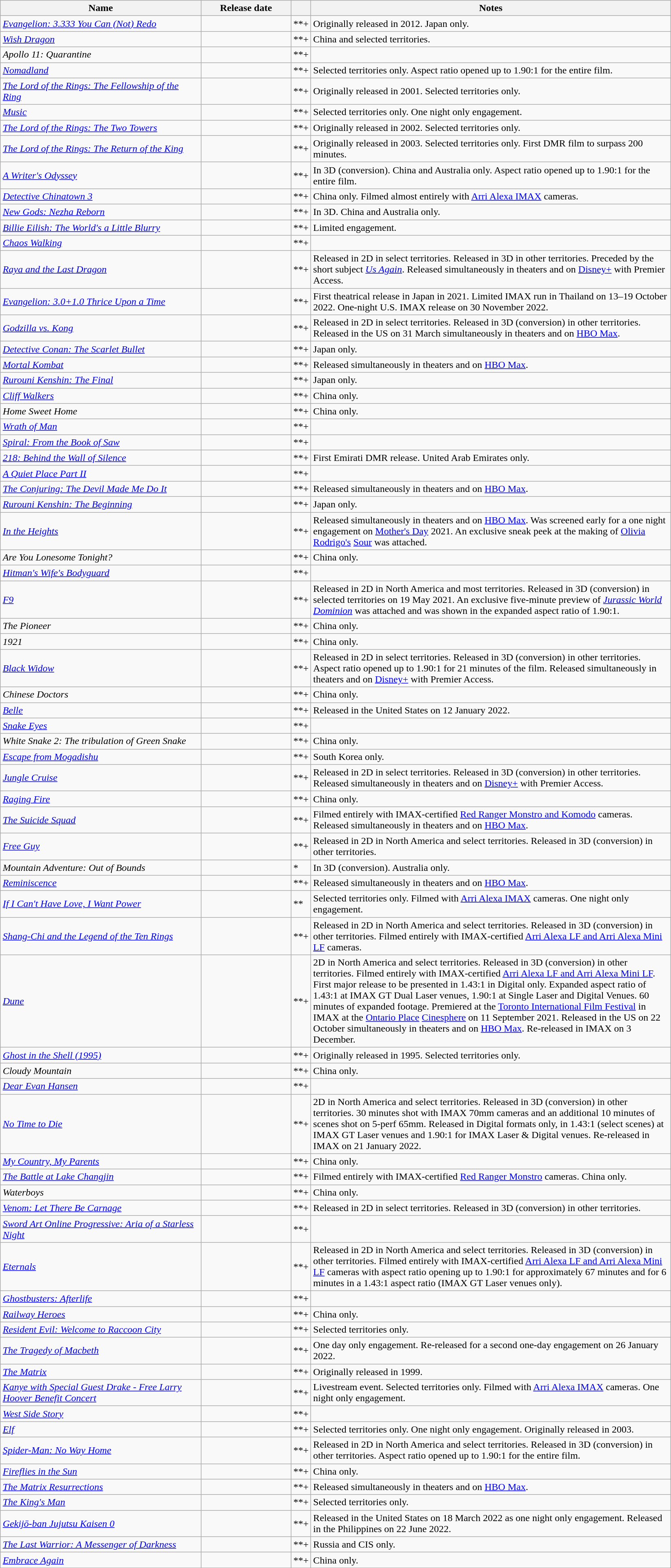<table class="wikitable sortable collapsible" style="margin:auto;">
<tr>
<th scope="col" style="width:320px;">Name</th>
<th scope="col" style="width:140px;">Release date</th>
<th scope="col" class="unsortable" style="width:20px;"></th>
<th scope="col" class="unsortable" style="width:580px;">Notes</th>
</tr>
<tr>
<td><em><a href='#'>Evangelion: 3.333 You Can (Not) Redo</a></em></td>
<td align=center></td>
<td>**+</td>
<td>Originally released in 2012. Japan only.</td>
</tr>
<tr>
<td><em><a href='#'>Wish Dragon</a></em></td>
<td align=center></td>
<td>**+</td>
<td>China and selected territories.</td>
</tr>
<tr>
<td><em>Apollo 11: Quarantine</em></td>
<td align=center></td>
<td>**+</td>
<td></td>
</tr>
<tr>
<td><em><a href='#'>Nomadland</a></em></td>
<td align=center></td>
<td>**+</td>
<td>Selected territories only. Aspect ratio opened up to 1.90:1 for the entire film.</td>
</tr>
<tr>
<td><em><a href='#'>The Lord of the Rings: The Fellowship of the Ring</a></em></td>
<td align=center></td>
<td>**+</td>
<td>Originally released in 2001. Selected territories only.</td>
</tr>
<tr>
<td><em><a href='#'>Music</a></em></td>
<td align=center></td>
<td>**+</td>
<td>Selected territories only. One night only engagement.</td>
</tr>
<tr>
<td><em><a href='#'>The Lord of the Rings: The Two Towers</a></em></td>
<td align=center></td>
<td>**+</td>
<td>Originally released in 2002. Selected territories only.</td>
</tr>
<tr>
<td><em><a href='#'>The Lord of the Rings: The Return of the King</a></em></td>
<td align=center></td>
<td>**+</td>
<td>Originally released in 2003. Selected territories only. First DMR film to surpass 200 minutes.</td>
</tr>
<tr>
<td><em><a href='#'>A Writer's Odyssey</a></em></td>
<td align=center></td>
<td>**+</td>
<td>In 3D (conversion). China and Australia only. Aspect ratio opened up to 1.90:1 for the entire film.</td>
</tr>
<tr>
<td><em><a href='#'>Detective Chinatown 3</a></em></td>
<td align=center></td>
<td>**+</td>
<td>China only. Filmed almost entirely with <a href='#'>Arri Alexa IMAX</a> cameras.</td>
</tr>
<tr>
<td><em><a href='#'>New Gods: Nezha Reborn</a></em></td>
<td align=center></td>
<td>**+</td>
<td>In 3D. China and Australia only.</td>
</tr>
<tr>
<td><em><a href='#'>Billie Eilish: The World's a Little Blurry</a></em></td>
<td align=center></td>
<td>**+</td>
<td>Limited engagement.</td>
</tr>
<tr>
<td><em><a href='#'>Chaos Walking</a></em></td>
<td align=center></td>
<td>**+</td>
<td></td>
</tr>
<tr>
<td><em><a href='#'>Raya and the Last Dragon</a></em></td>
<td align=center></td>
<td>**+</td>
<td>Released in 2D in select territories. Released in 3D in other territories. Preceded by the short subject <em><a href='#'>Us Again</a></em>. Released simultaneously in theaters and on <a href='#'>Disney+</a> with Premier Access.</td>
</tr>
<tr>
<td><em><a href='#'>Evangelion: 3.0+1.0 Thrice Upon a Time</a></em></td>
<td align=center></td>
<td>**+</td>
<td>First theatrical release in Japan in 2021. Limited IMAX run in Thailand on 13–19 October 2022. One-night U.S. IMAX release on 30 November 2022.</td>
</tr>
<tr>
<td><em><a href='#'>Godzilla vs. Kong</a></em></td>
<td align=center></td>
<td>**+</td>
<td>Released in 2D in select territories. Released in 3D (conversion) in other territories. Released in the US on 31 March simultaneously in theaters and on <a href='#'>HBO Max</a>.</td>
</tr>
<tr>
<td><em><a href='#'>Detective Conan: The Scarlet Bullet</a></em></td>
<td align=center></td>
<td>**+</td>
<td>Japan only.</td>
</tr>
<tr>
<td><em><a href='#'>Mortal Kombat</a></em></td>
<td style="text-align:center;"></td>
<td>**+</td>
<td>Released simultaneously in theaters and on <a href='#'>HBO Max</a>.</td>
</tr>
<tr>
<td><em><a href='#'>Rurouni Kenshin: The Final</a></em></td>
<td align=center></td>
<td>**+</td>
<td>Japan only.</td>
</tr>
<tr>
<td><em><a href='#'>Cliff Walkers</a></em></td>
<td style="text-align:center;"></td>
<td>**+</td>
<td>China only.</td>
</tr>
<tr>
<td><em>Home Sweet Home</em></td>
<td style="text-align:center;"></td>
<td>**+</td>
<td>China only.</td>
</tr>
<tr>
<td><em><a href='#'>Wrath of Man</a></em></td>
<td align=center></td>
<td>**+</td>
<td></td>
</tr>
<tr>
<td><em><a href='#'>Spiral: From the Book of Saw</a></em></td>
<td align=center></td>
<td>**+</td>
<td></td>
</tr>
<tr>
<td><em><a href='#'>218: Behind the Wall of Silence</a></em></td>
<td align=center></td>
<td>**+</td>
<td>First Emirati DMR release. United Arab Emirates only.</td>
</tr>
<tr>
<td><em><a href='#'>A Quiet Place Part II</a></em></td>
<td align=center></td>
<td>**+</td>
<td></td>
</tr>
<tr>
<td><em><a href='#'>The Conjuring: The Devil Made Me Do It</a></em></td>
<td style="text-align:center;"></td>
<td>**+</td>
<td>Released simultaneously in theaters and on <a href='#'>HBO Max</a>.</td>
</tr>
<tr>
<td><em><a href='#'>Rurouni Kenshin: The Beginning</a></em></td>
<td align=center></td>
<td>**+</td>
<td>Japan only.</td>
</tr>
<tr>
<td><em><a href='#'>In the Heights</a></em></td>
<td style="text-align:center;"></td>
<td>**+</td>
<td>Released simultaneously in theaters and on <a href='#'>HBO Max</a>. Was screened early for a one night engagement on <a href='#'>Mother's Day</a> 2021. An exclusive sneak peek at the making of <a href='#'>Olivia Rodrigo's</a> <a href='#'>Sour</a> was attached.</td>
</tr>
<tr>
<td><em>Are You Lonesome Tonight?</em></td>
<td style="text-align:center;"></td>
<td>**+</td>
<td>China only.</td>
</tr>
<tr>
<td><em><a href='#'>Hitman's Wife's Bodyguard</a></em></td>
<td style="text-align:center;"></td>
<td>**+</td>
<td></td>
</tr>
<tr>
<td><em><a href='#'>F9</a></em></td>
<td align=center></td>
<td>**+</td>
<td>Released in 2D in North America and most territories. Released in 3D (conversion) in selected territories on 19 May 2021. An exclusive five-minute preview of <em><a href='#'>Jurassic World Dominion</a></em> was attached and was shown in the expanded aspect ratio of 1.90:1.</td>
</tr>
<tr>
<td><em>The Pioneer</em></td>
<td style="text-align:center;"></td>
<td>**+</td>
<td>China only.</td>
</tr>
<tr>
<td><em>1921</em></td>
<td style="text-align:center;"></td>
<td>**+</td>
<td>China only.</td>
</tr>
<tr>
<td><em><a href='#'>Black Widow</a></em></td>
<td align=center></td>
<td>**+</td>
<td>Released in 2D in select territories. Released in 3D (conversion) in other territories. Aspect ratio opened up to 1.90:1 for 21 minutes of the film. Released simultaneously in theaters and on <a href='#'>Disney+</a> with Premier Access.</td>
</tr>
<tr>
<td><em>Chinese Doctors</em></td>
<td style="text-align:center;"></td>
<td>**+</td>
<td>China only.</td>
</tr>
<tr>
<td><em><a href='#'>Belle</a></em></td>
<td align=center></td>
<td>**+</td>
<td>Released in the United States on 12 January 2022.</td>
</tr>
<tr>
<td><em><a href='#'>Snake Eyes</a></em></td>
<td align=center></td>
<td>**+</td>
<td></td>
</tr>
<tr>
<td><em>White Snake 2: The tribulation of Green Snake</em></td>
<td style="text-align:center;"></td>
<td>**+</td>
<td>China only.</td>
</tr>
<tr>
<td><em><a href='#'>Escape from Mogadishu</a></em></td>
<td align=center></td>
<td>**+</td>
<td>South Korea only.</td>
</tr>
<tr>
<td><em><a href='#'>Jungle Cruise</a></em></td>
<td align=center></td>
<td>**+</td>
<td>Released in 2D in select territories. Released in 3D (conversion) in other territories. Released simultaneously in theaters and on <a href='#'>Disney+</a> with Premier Access.</td>
</tr>
<tr>
<td><em><a href='#'>Raging Fire</a></em></td>
<td style="text-align:center;"></td>
<td>**+</td>
<td>China only.</td>
</tr>
<tr>
<td><em><a href='#'>The Suicide Squad</a></em></td>
<td align=center></td>
<td>**+</td>
<td>Filmed entirely with IMAX-certified <a href='#'>Red Ranger Monstro and Komodo</a> cameras. Released simultaneously in theaters and on <a href='#'>HBO Max</a>.</td>
</tr>
<tr>
<td><em><a href='#'>Free Guy</a></em></td>
<td align=center></td>
<td>**+</td>
<td>Released in 2D in North America and select territories. Released in 3D (conversion) in other territories.</td>
</tr>
<tr>
<td><em>Mountain Adventure: Out of Bounds</em></td>
<td align=center></td>
<td>*</td>
<td>In 3D (conversion). Australia only.</td>
</tr>
<tr>
<td><em><a href='#'>Reminiscence</a></em></td>
<td align=center></td>
<td>**+</td>
<td>Released simultaneously in theaters and on <a href='#'>HBO Max</a>.</td>
</tr>
<tr>
<td><em><a href='#'>If I Can't Have Love, I Want Power</a></em></td>
<td align=center></td>
<td>**</td>
<td>Selected territories only. Filmed with <a href='#'>Arri Alexa IMAX</a> cameras. One night only engagement.</td>
</tr>
<tr>
<td><em><a href='#'>Shang-Chi and the Legend of the Ten Rings</a></em></td>
<td align=center></td>
<td>**+</td>
<td>Released in 2D in North America and select territories. Released in 3D (conversion) in other territories. Filmed entirely with IMAX-certified <a href='#'>Arri Alexa LF and Arri Alexa Mini LF</a> cameras.</td>
</tr>
<tr>
<td><em><a href='#'>Dune</a></em></td>
<td align=center></td>
<td>**+</td>
<td>2D in North America and select territories. Released in 3D (conversion) in other territories. Filmed entirely with IMAX-certified <a href='#'>Arri Alexa LF and Arri Alexa Mini LF</a>. First major release to be presented in 1.43:1 in Digital only. Expanded aspect ratio of 1.43:1 at IMAX GT Dual Laser venues, 1.90:1 at Single Laser and Digital Venues. 60 minutes of expanded footage. Premiered at the <a href='#'>Toronto International Film Festival</a> in IMAX at the <a href='#'>Ontario Place</a> <a href='#'>Cinesphere</a> on 11 September 2021. Released in the US on 22 October simultaneously in theaters and on <a href='#'>HBO Max</a>. Re-released in IMAX on 3 December.</td>
</tr>
<tr>
<td><em><a href='#'>Ghost in the Shell (1995)</a></em></td>
<td align=center></td>
<td>**+</td>
<td>Originally released in 1995. Selected territories only.</td>
</tr>
<tr>
<td><em>Cloudy Mountain</em></td>
<td align=center></td>
<td>**+</td>
<td>China only.</td>
</tr>
<tr>
<td><em><a href='#'>Dear Evan Hansen</a></em></td>
<td style="text-align:center;"></td>
<td>**+</td>
<td></td>
</tr>
<tr>
<td><em><a href='#'>No Time to Die</a></em></td>
<td align=center></td>
<td>**+</td>
<td>2D in North America and select territories. Released in 3D (conversion) in other territories. 30 minutes shot with IMAX 70mm cameras and an additional 10 minutes of scenes shot on 5-perf 65mm. Released in Digital formats only, in 1.43:1 (select scenes) at IMAX GT Laser venues and 1.90:1 for IMAX Laser & Digital venues. Re-released in IMAX on 21 January 2022.</td>
</tr>
<tr>
<td><em><a href='#'>My Country, My Parents</a></em></td>
<td style="text-align:center;"></td>
<td>**+</td>
<td>China only.</td>
</tr>
<tr>
<td><em><a href='#'>The Battle at Lake Changjin</a></em></td>
<td style="text-align:center;"></td>
<td>**+</td>
<td>Filmed entirely with IMAX-certified <a href='#'>Red Ranger Monstro</a> cameras. China only.</td>
</tr>
<tr>
<td><em>Waterboys</em></td>
<td style="text-align:center;"></td>
<td>**+</td>
<td>China only.</td>
</tr>
<tr>
<td><em><a href='#'>Venom: Let There Be Carnage</a></em></td>
<td align=center></td>
<td>**+</td>
<td>Released in 2D in select territories. Released in 3D (conversion) in other territories.</td>
</tr>
<tr>
<td><em><a href='#'>Sword Art Online Progressive: Aria of a Starless Night</a></em></td>
<td align=center></td>
<td>**+</td>
<td></td>
</tr>
<tr>
<td><em><a href='#'>Eternals</a></em></td>
<td align=center></td>
<td>**+</td>
<td>Released in 2D in North America and select territories. Released in 3D (conversion) in other territories. Filmed entirely with IMAX-certified <a href='#'>Arri Alexa LF and Arri Alexa Mini LF</a> cameras with aspect ratio opening up to 1.90:1 for approximately 67 minutes and for 6 minutes in a 1.43:1 aspect ratio (IMAX GT Laser venues only).</td>
</tr>
<tr>
<td><em><a href='#'>Ghostbusters: Afterlife</a></em></td>
<td align=center></td>
<td>**+</td>
<td></td>
</tr>
<tr>
<td><em><a href='#'>Railway Heroes</a></em></td>
<td align=center></td>
<td>**+</td>
<td>China only.</td>
</tr>
<tr>
<td><em><a href='#'>Resident Evil: Welcome to Raccoon City</a></em></td>
<td align=center></td>
<td>**+</td>
<td>Selected territories only.</td>
</tr>
<tr>
<td><em><a href='#'>The Tragedy of Macbeth</a></em></td>
<td align=center></td>
<td>**+</td>
<td>One day only engagement. Re-released for a second one-day engagement on 26 January 2022.</td>
</tr>
<tr>
<td><em><a href='#'>The Matrix</a></em></td>
<td align=center></td>
<td>**+</td>
<td>Originally released in 1999.</td>
</tr>
<tr>
<td><em><a href='#'>Kanye with Special Guest Drake - Free Larry Hoover Benefit Concert</a></em></td>
<td align=center></td>
<td>**+</td>
<td>Livestream event. Selected territories only. Filmed with <a href='#'>Arri Alexa IMAX</a> cameras. One night only engagement.</td>
</tr>
<tr>
<td><em><a href='#'>West Side Story</a></em></td>
<td align=center></td>
<td>**+</td>
<td></td>
</tr>
<tr>
<td><em><a href='#'>Elf</a></em></td>
<td align=center></td>
<td>**+</td>
<td>Selected territories only. One night only engagement. Originally released in 2003.</td>
</tr>
<tr>
<td><em><a href='#'>Spider-Man: No Way Home</a></em></td>
<td align=center></td>
<td>**+</td>
<td>Released in 2D in North America and select territories. Released in 3D (conversion) in other territories. Aspect ratio opened up to 1.90:1 for the entire film.</td>
</tr>
<tr>
<td><em><a href='#'>Fireflies in the Sun</a></em></td>
<td align=center></td>
<td>**+</td>
<td>China only.</td>
</tr>
<tr>
<td><em><a href='#'>The Matrix Resurrections</a></em></td>
<td align=center></td>
<td>**+</td>
<td>Released simultaneously in theaters and on <a href='#'>HBO Max</a>.</td>
</tr>
<tr>
<td><em><a href='#'>The King's Man</a></em></td>
<td align=center></td>
<td>**+</td>
<td>Selected territories only.</td>
</tr>
<tr>
<td><em><a href='#'>Gekijō-ban Jujutsu Kaisen 0</a></em></td>
<td align=center></td>
<td>**+</td>
<td>Released in the United States on 18 March 2022 as one night only engagement. Released in the Philippines on 22 June 2022.</td>
</tr>
<tr>
<td><em><a href='#'>The Last Warrior: A Messenger of Darkness</a></em></td>
<td align=center></td>
<td>**+</td>
<td>Russia and CIS only.</td>
</tr>
<tr>
<td><em><a href='#'>Embrace Again</a></em></td>
<td align=center></td>
<td>**+</td>
<td>China only.</td>
</tr>
</table>
